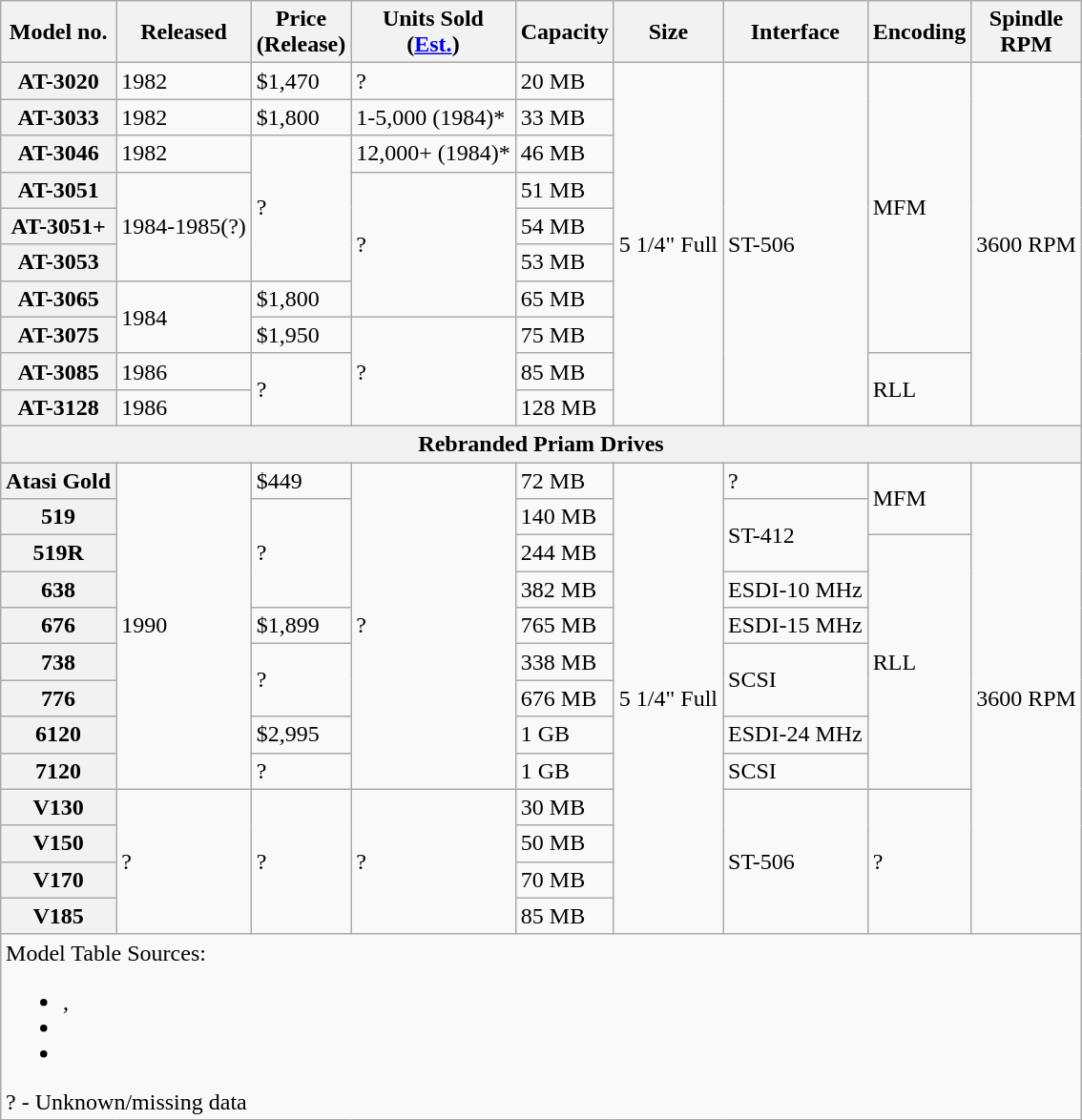<table class="wikitable mw-collapsible" style="margin: 1em auto 1em auto">
<tr>
<th>Model no.</th>
<th>Released</th>
<th>Price<br>(Release)</th>
<th>Units Sold<br>(<a href='#'>Est.</a>)</th>
<th>Capacity</th>
<th>Size</th>
<th>Interface</th>
<th>Encoding</th>
<th>Spindle<br>RPM</th>
</tr>
<tr>
<th><strong>AT-3020</strong></th>
<td>1982</td>
<td>$1,470</td>
<td>?</td>
<td>20 MB</td>
<td rowspan="10">5 1/4" Full</td>
<td rowspan="10">ST-506</td>
<td rowspan="8">MFM</td>
<td rowspan="10">3600 RPM</td>
</tr>
<tr>
<th><strong>AT-3033</strong></th>
<td>1982</td>
<td>$1,800</td>
<td>1-5,000 (1984)*</td>
<td>33 MB</td>
</tr>
<tr>
<th><strong>AT-3046</strong></th>
<td>1982</td>
<td rowspan="4">?</td>
<td>12,000+ (1984)*</td>
<td>46 MB</td>
</tr>
<tr>
<th><strong>AT-3051</strong></th>
<td rowspan="3">1984-1985(?)</td>
<td rowspan="4">?</td>
<td>51 MB</td>
</tr>
<tr>
<th><strong>AT-3051+</strong></th>
<td>54 MB</td>
</tr>
<tr>
<th><strong>AT-3053</strong></th>
<td>53 MB</td>
</tr>
<tr>
<th><strong>AT-3065</strong></th>
<td rowspan="2">1984</td>
<td>$1,800</td>
<td>65 MB</td>
</tr>
<tr>
<th><strong>AT-3075</strong></th>
<td>$1,950</td>
<td rowspan="3">?</td>
<td>75 MB</td>
</tr>
<tr>
<th><strong>AT-3085</strong></th>
<td>1986</td>
<td rowspan="2">?</td>
<td>85 MB</td>
<td rowspan="2">RLL</td>
</tr>
<tr>
<th><strong>AT-3128</strong></th>
<td>1986</td>
<td>128 MB</td>
</tr>
<tr>
<th colspan="9">Rebranded Priam Drives</th>
</tr>
<tr>
<th><strong>Atasi Gold</strong></th>
<td rowspan="9">1990</td>
<td>$449</td>
<td rowspan="9">?</td>
<td>72 MB</td>
<td rowspan="13">5 1/4" Full</td>
<td>?</td>
<td rowspan="2">MFM</td>
<td rowspan="13">3600 RPM</td>
</tr>
<tr>
<th><strong>519</strong></th>
<td rowspan="3">?</td>
<td>140 MB</td>
<td rowspan="2">ST-412</td>
</tr>
<tr>
<th><strong>519R</strong></th>
<td>244 MB</td>
<td rowspan="7">RLL</td>
</tr>
<tr>
<th><strong>638</strong></th>
<td>382 MB</td>
<td>ESDI-10 MHz</td>
</tr>
<tr>
<th><strong>676</strong></th>
<td>$1,899</td>
<td>765 MB</td>
<td>ESDI-15 MHz</td>
</tr>
<tr>
<th><strong>738</strong></th>
<td rowspan="2">?</td>
<td>338 MB</td>
<td rowspan="2">SCSI</td>
</tr>
<tr>
<th><strong>776</strong></th>
<td>676 MB</td>
</tr>
<tr>
<th><strong>6120</strong></th>
<td>$2,995</td>
<td>1 GB</td>
<td>ESDI-24 MHz</td>
</tr>
<tr>
<th><strong>7120</strong></th>
<td>?</td>
<td>1 GB</td>
<td>SCSI</td>
</tr>
<tr>
<th><strong>V130</strong></th>
<td rowspan="4">?</td>
<td rowspan="4">?</td>
<td rowspan="4">?</td>
<td>30 MB</td>
<td rowspan="4">ST-506</td>
<td rowspan="4">?</td>
</tr>
<tr>
<th><strong>V150</strong></th>
<td>50 MB</td>
</tr>
<tr>
<th><strong>V170</strong></th>
<td>70 MB</td>
</tr>
<tr>
<th><strong>V185</strong></th>
<td>85 MB</td>
</tr>
<tr>
<td colspan="9">Model Table Sources:<br><ul><li>,</li><li></li><li></li></ul>? - Unknown/missing data</td>
</tr>
</table>
